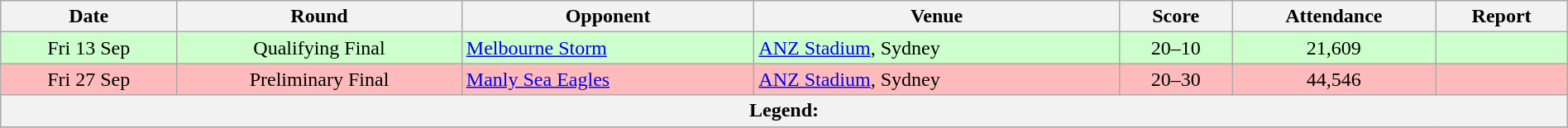<table class="wikitable" style="font-size:100%;" width="100%">
<tr>
<th>Date</th>
<th>Round</th>
<th>Opponent</th>
<th>Venue</th>
<th>Score</th>
<th>Attendance</th>
<th>Report</th>
</tr>
<tr bgcolor=CCFFCC>
<td style="text-align:center;">Fri 13 Sep</td>
<td style="text-align:center;">Qualifying Final</td>
<td> <a href='#'>Melbourne Storm</a></td>
<td><a href='#'>ANZ Stadium</a>, Sydney</td>
<td style="text-align:center;">20–10</td>
<td style="text-align:center;">21,609</td>
<td style="text-align:center;"></td>
</tr>
<tr bgcolor=#FFBBBB>
<td style="text-align:center;">Fri 27 Sep</td>
<td style="text-align:center;">Preliminary Final</td>
<td> <a href='#'>Manly Sea Eagles</a></td>
<td><a href='#'>ANZ Stadium</a>, Sydney</td>
<td style="text-align:center;">20–30</td>
<td style="text-align:center;">44,546</td>
<td style="text-align:center;"></td>
</tr>
<tr>
<th colspan="11"><strong>Legend</strong>:      </th>
</tr>
<tr>
</tr>
</table>
